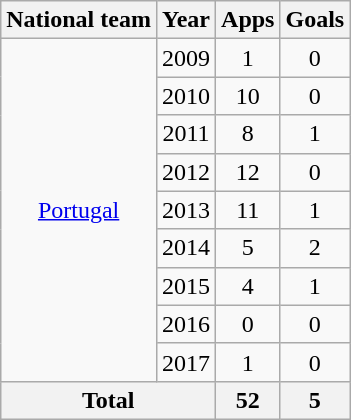<table class="wikitable" style="text-align:center">
<tr>
<th>National team</th>
<th>Year</th>
<th>Apps</th>
<th>Goals</th>
</tr>
<tr>
<td rowspan="9"><a href='#'>Portugal</a></td>
<td>2009</td>
<td>1</td>
<td>0</td>
</tr>
<tr>
<td>2010</td>
<td>10</td>
<td>0</td>
</tr>
<tr>
<td>2011</td>
<td>8</td>
<td>1</td>
</tr>
<tr>
<td>2012</td>
<td>12</td>
<td>0</td>
</tr>
<tr>
<td>2013</td>
<td>11</td>
<td>1</td>
</tr>
<tr>
<td>2014</td>
<td>5</td>
<td>2</td>
</tr>
<tr>
<td>2015</td>
<td>4</td>
<td>1</td>
</tr>
<tr>
<td>2016</td>
<td>0</td>
<td>0</td>
</tr>
<tr>
<td>2017</td>
<td>1</td>
<td>0</td>
</tr>
<tr>
<th colspan="2">Total</th>
<th>52</th>
<th>5</th>
</tr>
</table>
